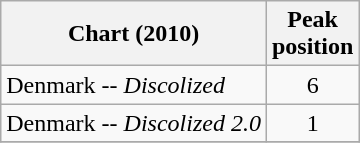<table class="wikitable">
<tr>
<th>Chart (2010)</th>
<th>Peak<br>position</th>
</tr>
<tr>
<td>Denmark -- <em>Discolized</em></td>
<td align="center">6</td>
</tr>
<tr>
<td>Denmark -- <em>Discolized 2.0</em></td>
<td align="center">1</td>
</tr>
<tr>
</tr>
</table>
